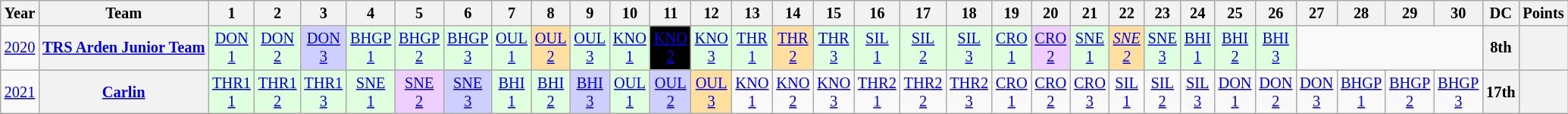<table class="wikitable" style="text-align:center; font-size:85%;">
<tr>
<th>Year</th>
<th>Team</th>
<th>1</th>
<th>2</th>
<th>3</th>
<th>4</th>
<th>5</th>
<th>6</th>
<th>7</th>
<th>8</th>
<th>9</th>
<th>10</th>
<th>11</th>
<th>12</th>
<th>13</th>
<th>14</th>
<th>15</th>
<th>16</th>
<th>17</th>
<th>18</th>
<th>19</th>
<th>20</th>
<th>21</th>
<th>22</th>
<th>23</th>
<th>24</th>
<th>25</th>
<th>26</th>
<th>27</th>
<th>28</th>
<th>29</th>
<th>30</th>
<th>DC</th>
<th>Points</th>
</tr>
<tr>
<td><a href='#'>2020</a></td>
<th nowrap><a href='#'>TRS Arden Junior Team</a></th>
<td style="background:#DFFFDF;"><a href='#'>DON<br>1</a><br></td>
<td style="background:#DFFFDF;"><a href='#'>DON<br>2</a><br></td>
<td style="background:#CFCFFF;"><a href='#'>DON<br>3</a><br></td>
<td style="background:#DFFFDF;"><a href='#'>BHGP<br>1</a><br></td>
<td style="background:#DFFFDF;"><a href='#'>BHGP<br>2</a><br></td>
<td style="background:#DFFFDF;"><a href='#'>BHGP<br>3</a><br></td>
<td style="background:#DFFFDF;"><a href='#'>OUL<br>1</a><br></td>
<td style="background:#FFDF9F;"><a href='#'>OUL<br>2</a><br></td>
<td style="background:#DFFFDF;"><a href='#'>OUL<br>3</a><br></td>
<td style="background:#DFFFDF;"><a href='#'>KNO<br>1</a><br></td>
<td style="background:#000000; color:#FFFFFF;"><a href='#'><span>KNO<br>2</span></a><br></td>
<td style="background:#DFFFDF;"><a href='#'>KNO<br>3</a><br></td>
<td style="background:#DFFFDF;"><a href='#'>THR<br>1</a><br></td>
<td style="background:#FFDF9F;"><a href='#'>THR<br>2</a><br></td>
<td style="background:#DFFFDF;"><a href='#'>THR<br>3</a><br></td>
<td style="background:#DFFFDF;"><a href='#'>SIL<br>1</a><br></td>
<td style="background:#DFFFDF;"><a href='#'>SIL<br>2</a><br></td>
<td style="background:#DFFFDF;"><a href='#'>SIL<br>3</a><br></td>
<td style="background:#DFFFDF;"><a href='#'>CRO<br>1</a><br></td>
<td style="background:#EFCFFF;"><a href='#'>CRO<br>2</a><br></td>
<td style="background:#DFFFDF;"><a href='#'>SNE<br>1</a><br></td>
<td style="background:#FFDF9F;"><em><a href='#'>SNE<br>2</a></em><br></td>
<td style="background:#DFFFDF;"><a href='#'>SNE<br>3</a><br></td>
<td style="background:#DFFFDF;"><a href='#'>BHI<br>1</a><br></td>
<td style="background:#DFFFDF;"><a href='#'>BHI<br>2</a><br></td>
<td style="background:#DFFFDF;"><a href='#'>BHI<br>3</a><br></td>
<td colspan="4"></td>
<th>8th</th>
<th></th>
</tr>
<tr>
<td><a href='#'>2021</a></td>
<th nowrap><a href='#'>Carlin</a></th>
<td style="background:#DFFFDF;"><a href='#'>THR1<br>1</a><br></td>
<td style="background:#DFFFDF;"><a href='#'>THR1<br>2</a><br></td>
<td style="background:#DFFFDF;"><a href='#'>THR1<br>3</a><br></td>
<td style="background:#DFFFDF;"><a href='#'>SNE<br>1</a><br></td>
<td style="background:#EFCFFF;"><a href='#'>SNE<br>2</a><br></td>
<td style="background:#CFCFFF;"><a href='#'>SNE<br>3</a><br></td>
<td style="background:#DFFFDF;"><a href='#'>BHI<br>1</a><br></td>
<td style="background:#DFFFDF;"><a href='#'>BHI<br>2</a><br></td>
<td style="background:#CFCFFF;"><a href='#'>BHI<br>3</a><br></td>
<td style="background:#DFFFDF;"><a href='#'>OUL<br>1</a><br></td>
<td style="background:#CFCFFF;"><a href='#'>OUL<br>2</a><br></td>
<td style="background:#FFDF9F;"><a href='#'>OUL<br>3</a><br></td>
<td><a href='#'>KNO<br>1</a></td>
<td><a href='#'>KNO<br>2</a></td>
<td><a href='#'>KNO<br>3</a></td>
<td><a href='#'>THR2<br>1</a></td>
<td><a href='#'>THR2<br>2</a></td>
<td><a href='#'>THR2<br>3</a></td>
<td><a href='#'>CRO<br>1</a></td>
<td><a href='#'>CRO<br>2</a></td>
<td><a href='#'>CRO<br>3</a></td>
<td><a href='#'>SIL<br>1</a></td>
<td><a href='#'>SIL<br>2</a></td>
<td><a href='#'>SIL<br>3</a></td>
<td><a href='#'>DON<br>1</a></td>
<td><a href='#'>DON<br>2</a></td>
<td><a href='#'>DON<br>3</a></td>
<td><a href='#'>BHGP<br>1</a></td>
<td><a href='#'>BHGP<br>2</a></td>
<td><a href='#'>BHGP<br>3</a></td>
<th>17th</th>
<th></th>
</tr>
</table>
